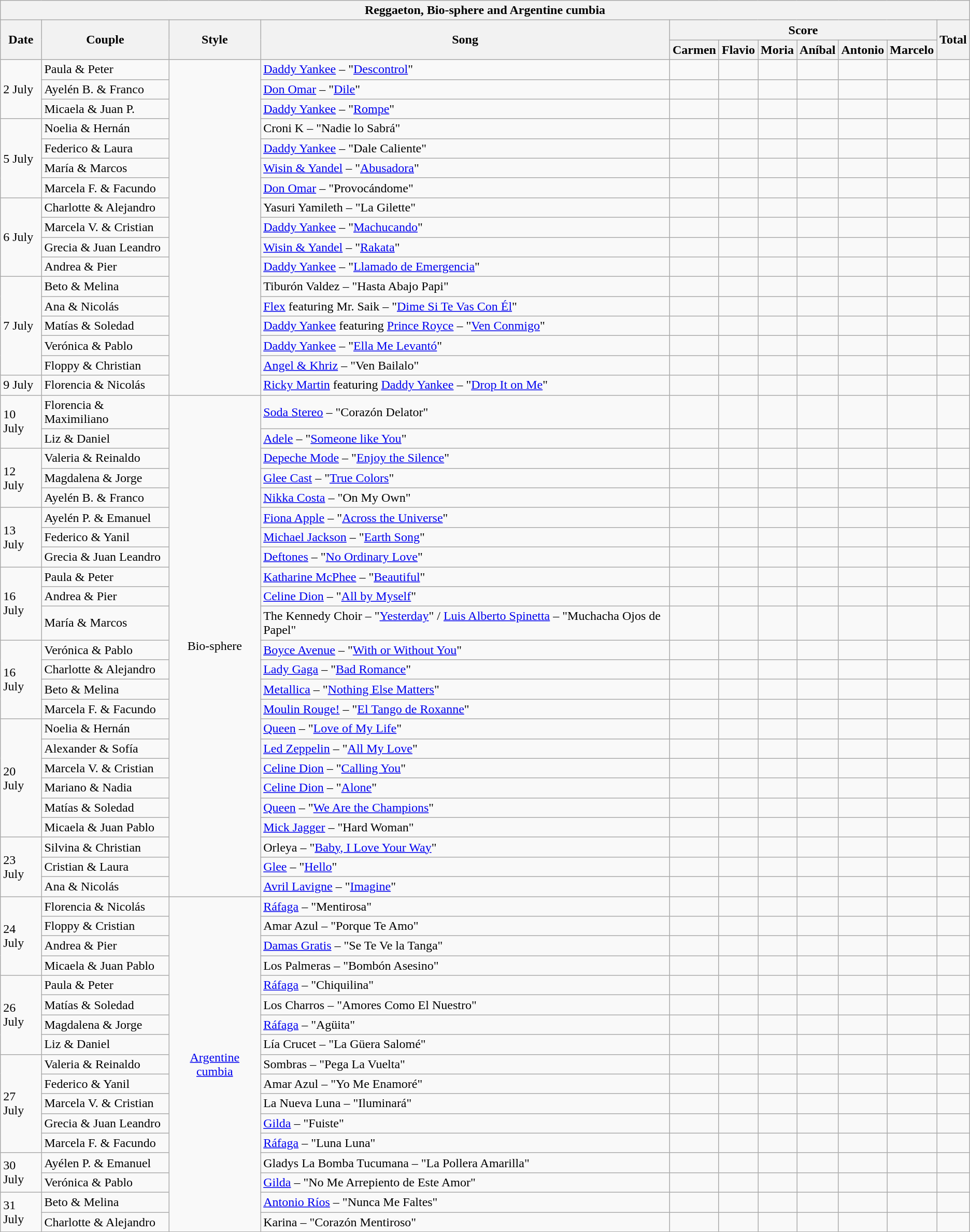<table class="wikitable collapsible collapsed">
<tr>
<th colspan="11" style="text-align:center;"><strong>Reggaeton, Bio-sphere and Argentine cumbia</strong></th>
</tr>
<tr>
<th rowspan="2">Date</th>
<th rowspan="2">Couple</th>
<th rowspan="2">Style</th>
<th rowspan="2">Song</th>
<th colspan="6">Score</th>
<th rowspan="2">Total</th>
</tr>
<tr>
<th>Carmen</th>
<th>Flavio</th>
<th>Moria</th>
<th>Aníbal</th>
<th>Antonio</th>
<th>Marcelo</th>
</tr>
<tr>
<td rowspan="3">2 July</td>
<td>Paula & Peter</td>
<td rowspan="17"></td>
<td><a href='#'>Daddy Yankee</a> – "<a href='#'>Descontrol</a>"</td>
<td></td>
<td></td>
<td></td>
<td></td>
<td></td>
<td></td>
<td></td>
</tr>
<tr>
<td>Ayelén B. & Franco</td>
<td><a href='#'>Don Omar</a> – "<a href='#'>Dile</a>"</td>
<td></td>
<td></td>
<td></td>
<td></td>
<td></td>
<td></td>
<td></td>
</tr>
<tr>
<td>Micaela & Juan P.</td>
<td><a href='#'>Daddy Yankee</a> – "<a href='#'>Rompe</a>"</td>
<td></td>
<td></td>
<td></td>
<td></td>
<td></td>
<td></td>
<td></td>
</tr>
<tr>
<td rowspan="4">5 July</td>
<td>Noelia & Hernán</td>
<td>Croni K – "Nadie lo Sabrá"</td>
<td></td>
<td></td>
<td></td>
<td></td>
<td></td>
<td></td>
<td></td>
</tr>
<tr>
<td>Federico & Laura</td>
<td><a href='#'>Daddy Yankee</a> – "Dale Caliente"</td>
<td></td>
<td></td>
<td></td>
<td></td>
<td></td>
<td></td>
<td></td>
</tr>
<tr>
<td>María & Marcos</td>
<td><a href='#'>Wisin & Yandel</a> – "<a href='#'>Abusadora</a>"</td>
<td></td>
<td></td>
<td></td>
<td></td>
<td></td>
<td></td>
<td></td>
</tr>
<tr>
<td>Marcela F. & Facundo</td>
<td><a href='#'>Don Omar</a> – "Provocándome"</td>
<td></td>
<td></td>
<td></td>
<td></td>
<td></td>
<td></td>
<td></td>
</tr>
<tr>
<td rowspan="4">6 July</td>
<td>Charlotte & Alejandro</td>
<td>Yasuri Yamileth – "La Gilette"</td>
<td></td>
<td></td>
<td></td>
<td></td>
<td></td>
<td></td>
<td></td>
</tr>
<tr>
<td>Marcela V. & Cristian</td>
<td><a href='#'>Daddy Yankee</a> – "<a href='#'>Machucando</a>"</td>
<td></td>
<td></td>
<td></td>
<td></td>
<td></td>
<td></td>
<td></td>
</tr>
<tr>
<td>Grecia & Juan Leandro</td>
<td><a href='#'>Wisin & Yandel</a> – "<a href='#'>Rakata</a>"</td>
<td></td>
<td></td>
<td></td>
<td></td>
<td></td>
<td></td>
<td></td>
</tr>
<tr>
<td>Andrea & Pier</td>
<td><a href='#'>Daddy Yankee</a> – "<a href='#'>Llamado de Emergencia</a>"</td>
<td></td>
<td></td>
<td></td>
<td></td>
<td></td>
<td></td>
<td></td>
</tr>
<tr>
<td rowspan="5">7 July</td>
<td>Beto & Melina</td>
<td>Tiburón Valdez – "Hasta Abajo Papi"</td>
<td></td>
<td></td>
<td></td>
<td></td>
<td></td>
<td></td>
<td></td>
</tr>
<tr>
<td>Ana & Nicolás</td>
<td><a href='#'>Flex</a> featuring Mr. Saik – "<a href='#'>Dime Si Te Vas Con Él</a>"</td>
<td></td>
<td></td>
<td></td>
<td></td>
<td></td>
<td></td>
<td></td>
</tr>
<tr>
<td>Matías & Soledad</td>
<td><a href='#'>Daddy Yankee</a> featuring <a href='#'>Prince Royce</a> – "<a href='#'>Ven Conmigo</a>"</td>
<td></td>
<td></td>
<td></td>
<td></td>
<td></td>
<td></td>
<td></td>
</tr>
<tr>
<td>Verónica & Pablo</td>
<td><a href='#'>Daddy Yankee</a> – "<a href='#'>Ella Me Levantó</a>"</td>
<td></td>
<td></td>
<td></td>
<td></td>
<td></td>
<td></td>
<td></td>
</tr>
<tr>
<td>Floppy & Christian</td>
<td><a href='#'>Angel & Khriz</a> – "Ven Bailalo"</td>
<td></td>
<td></td>
<td></td>
<td></td>
<td></td>
<td></td>
<td></td>
</tr>
<tr>
<td>9 July</td>
<td>Florencia & Nicolás</td>
<td><a href='#'>Ricky Martin</a> featuring <a href='#'>Daddy Yankee</a> – "<a href='#'>Drop It on Me</a>"</td>
<td></td>
<td></td>
<td></td>
<td></td>
<td></td>
<td></td>
<td></td>
</tr>
<tr>
<td rowspan="2">10 July</td>
<td>Florencia & Maximiliano</td>
<td rowspan="24" style="text-align:center;">Bio-sphere</td>
<td><a href='#'>Soda Stereo</a> – "Corazón Delator"</td>
<td></td>
<td></td>
<td></td>
<td></td>
<td></td>
<td></td>
<td></td>
</tr>
<tr>
<td>Liz & Daniel</td>
<td><a href='#'>Adele</a> – "<a href='#'>Someone like You</a>"</td>
<td></td>
<td></td>
<td></td>
<td></td>
<td></td>
<td></td>
<td></td>
</tr>
<tr>
<td rowspan="3">12 July</td>
<td>Valeria & Reinaldo</td>
<td><a href='#'>Depeche Mode</a> – "<a href='#'>Enjoy the Silence</a>"</td>
<td></td>
<td></td>
<td></td>
<td></td>
<td></td>
<td></td>
<td></td>
</tr>
<tr>
<td>Magdalena & Jorge</td>
<td><a href='#'>Glee Cast</a> – "<a href='#'>True Colors</a>"</td>
<td></td>
<td></td>
<td></td>
<td></td>
<td></td>
<td></td>
<td></td>
</tr>
<tr>
<td>Ayelén B. & Franco</td>
<td><a href='#'>Nikka Costa</a> – "On My Own"</td>
<td></td>
<td></td>
<td></td>
<td></td>
<td></td>
<td></td>
<td></td>
</tr>
<tr>
<td rowspan="3">13 July</td>
<td>Ayelén P. & Emanuel</td>
<td><a href='#'>Fiona Apple</a> – "<a href='#'>Across the Universe</a>"</td>
<td></td>
<td></td>
<td></td>
<td></td>
<td></td>
<td></td>
<td></td>
</tr>
<tr>
<td>Federico & Yanil</td>
<td><a href='#'>Michael Jackson</a> – "<a href='#'>Earth Song</a>"</td>
<td></td>
<td></td>
<td></td>
<td></td>
<td></td>
<td></td>
<td></td>
</tr>
<tr>
<td>Grecia & Juan Leandro</td>
<td><a href='#'>Deftones</a> – "<a href='#'>No Ordinary Love</a>"</td>
<td></td>
<td></td>
<td></td>
<td></td>
<td></td>
<td></td>
<td></td>
</tr>
<tr>
<td rowspan="3">16 July</td>
<td>Paula & Peter</td>
<td><a href='#'>Katharine McPhee</a> – "<a href='#'>Beautiful</a>"</td>
<td></td>
<td></td>
<td></td>
<td></td>
<td></td>
<td></td>
<td></td>
</tr>
<tr>
<td>Andrea & Pier</td>
<td><a href='#'>Celine Dion</a> – "<a href='#'>All by Myself</a>"</td>
<td></td>
<td></td>
<td></td>
<td></td>
<td></td>
<td></td>
<td></td>
</tr>
<tr>
<td>María & Marcos</td>
<td>The Kennedy Choir – "<a href='#'>Yesterday</a>" / <a href='#'>Luis Alberto Spinetta</a> – "Muchacha Ojos de Papel"</td>
<td></td>
<td></td>
<td></td>
<td></td>
<td></td>
<td></td>
<td></td>
</tr>
<tr>
<td rowspan="4">16 July</td>
<td>Verónica & Pablo</td>
<td><a href='#'>Boyce Avenue</a> – "<a href='#'>With or Without You</a>"</td>
<td></td>
<td></td>
<td></td>
<td></td>
<td></td>
<td></td>
<td></td>
</tr>
<tr>
<td>Charlotte & Alejandro</td>
<td><a href='#'>Lady Gaga</a> – "<a href='#'>Bad Romance</a>"</td>
<td></td>
<td></td>
<td></td>
<td></td>
<td></td>
<td></td>
<td></td>
</tr>
<tr>
<td>Beto & Melina</td>
<td><a href='#'>Metallica</a> – "<a href='#'>Nothing Else Matters</a>"</td>
<td></td>
<td></td>
<td></td>
<td></td>
<td></td>
<td></td>
<td></td>
</tr>
<tr>
<td>Marcela F. & Facundo</td>
<td><a href='#'>Moulin Rouge!</a> – "<a href='#'>El Tango de Roxanne</a>"</td>
<td></td>
<td></td>
<td></td>
<td></td>
<td></td>
<td></td>
<td></td>
</tr>
<tr>
<td rowspan="6">20 July</td>
<td>Noelia & Hernán</td>
<td><a href='#'>Queen</a> – "<a href='#'>Love of My Life</a>"</td>
<td></td>
<td></td>
<td></td>
<td></td>
<td></td>
<td></td>
<td></td>
</tr>
<tr>
<td>Alexander & Sofía</td>
<td><a href='#'>Led Zeppelin</a> – "<a href='#'>All My Love</a>"</td>
<td></td>
<td></td>
<td></td>
<td></td>
<td></td>
<td></td>
<td></td>
</tr>
<tr>
<td>Marcela V. & Cristian</td>
<td><a href='#'>Celine Dion</a> – "<a href='#'>Calling You</a>"</td>
<td></td>
<td></td>
<td></td>
<td></td>
<td></td>
<td></td>
<td></td>
</tr>
<tr>
<td>Mariano & Nadia</td>
<td><a href='#'>Celine Dion</a> – "<a href='#'>Alone</a>"</td>
<td></td>
<td></td>
<td></td>
<td></td>
<td></td>
<td></td>
<td></td>
</tr>
<tr>
<td>Matías & Soledad</td>
<td><a href='#'>Queen</a> – "<a href='#'>We Are the Champions</a>"</td>
<td></td>
<td></td>
<td></td>
<td></td>
<td></td>
<td></td>
<td></td>
</tr>
<tr>
<td>Micaela & Juan Pablo</td>
<td><a href='#'>Mick Jagger</a> – "Hard Woman"</td>
<td></td>
<td></td>
<td></td>
<td></td>
<td></td>
<td></td>
<td></td>
</tr>
<tr>
<td rowspan="3">23 July</td>
<td>Silvina & Christian</td>
<td>Orleya – "<a href='#'>Baby, I Love Your Way</a>"</td>
<td></td>
<td></td>
<td></td>
<td></td>
<td></td>
<td></td>
<td></td>
</tr>
<tr>
<td>Cristian & Laura</td>
<td><a href='#'>Glee</a> – "<a href='#'>Hello</a>"</td>
<td></td>
<td></td>
<td></td>
<td></td>
<td></td>
<td></td>
<td></td>
</tr>
<tr>
<td>Ana & Nicolás</td>
<td><a href='#'>Avril Lavigne</a> – "<a href='#'>Imagine</a>"</td>
<td></td>
<td></td>
<td></td>
<td></td>
<td></td>
<td></td>
<td></td>
</tr>
<tr>
<td rowspan="4">24 July</td>
<td>Florencia & Nicolás</td>
<td rowspan="17" style="text-align:center;"><a href='#'>Argentine cumbia</a></td>
<td><a href='#'>Ráfaga</a> – "Mentirosa"</td>
<td></td>
<td></td>
<td></td>
<td></td>
<td></td>
<td></td>
<td></td>
</tr>
<tr>
<td>Floppy & Cristian</td>
<td>Amar Azul – "Porque Te Amo"</td>
<td></td>
<td></td>
<td></td>
<td></td>
<td></td>
<td></td>
<td></td>
</tr>
<tr>
<td>Andrea & Pier</td>
<td><a href='#'>Damas Gratis</a> – "Se Te Ve la Tanga"</td>
<td></td>
<td></td>
<td></td>
<td></td>
<td></td>
<td></td>
<td></td>
</tr>
<tr>
<td>Micaela & Juan Pablo</td>
<td>Los Palmeras – "Bombón Asesino"</td>
<td></td>
<td></td>
<td></td>
<td></td>
<td></td>
<td></td>
<td></td>
</tr>
<tr>
<td rowspan="4">26 July</td>
<td>Paula & Peter</td>
<td><a href='#'>Ráfaga</a> – "Chiquilina"</td>
<td></td>
<td></td>
<td></td>
<td></td>
<td></td>
<td></td>
<td></td>
</tr>
<tr>
<td>Matías & Soledad</td>
<td>Los Charros – "Amores Como El Nuestro"</td>
<td></td>
<td></td>
<td></td>
<td></td>
<td></td>
<td></td>
<td></td>
</tr>
<tr>
<td>Magdalena & Jorge</td>
<td><a href='#'>Ráfaga</a> – "Agüita"</td>
<td></td>
<td></td>
<td></td>
<td></td>
<td></td>
<td></td>
<td></td>
</tr>
<tr>
<td>Liz & Daniel</td>
<td>Lía Crucet – "La Güera Salomé"</td>
<td></td>
<td></td>
<td></td>
<td></td>
<td></td>
<td></td>
<td></td>
</tr>
<tr>
<td rowspan="5">27 July</td>
<td>Valeria & Reinaldo</td>
<td>Sombras – "Pega La Vuelta"</td>
<td></td>
<td></td>
<td></td>
<td></td>
<td></td>
<td></td>
<td></td>
</tr>
<tr>
<td>Federico & Yanil</td>
<td>Amar Azul – "Yo Me Enamoré"</td>
<td></td>
<td></td>
<td></td>
<td></td>
<td></td>
<td></td>
<td></td>
</tr>
<tr>
<td>Marcela V. & Cristian</td>
<td>La Nueva Luna – "Iluminará"</td>
<td></td>
<td></td>
<td></td>
<td></td>
<td></td>
<td></td>
<td></td>
</tr>
<tr>
<td>Grecia & Juan Leandro</td>
<td><a href='#'>Gilda</a> – "Fuiste"</td>
<td></td>
<td></td>
<td></td>
<td></td>
<td></td>
<td></td>
<td></td>
</tr>
<tr>
<td>Marcela F. & Facundo</td>
<td><a href='#'>Ráfaga</a> – "Luna Luna"</td>
<td></td>
<td></td>
<td></td>
<td></td>
<td></td>
<td></td>
<td></td>
</tr>
<tr>
<td rowspan="2">30 July</td>
<td>Ayélen P. & Emanuel</td>
<td>Gladys La Bomba Tucumana – "La Pollera Amarilla"</td>
<td></td>
<td></td>
<td></td>
<td></td>
<td></td>
<td></td>
<td></td>
</tr>
<tr>
<td>Verónica & Pablo</td>
<td><a href='#'>Gilda</a> – "No Me Arrepiento de Este Amor"</td>
<td></td>
<td></td>
<td></td>
<td></td>
<td></td>
<td></td>
<td></td>
</tr>
<tr>
<td rowspan="2">31 July</td>
<td>Beto & Melina</td>
<td><a href='#'>Antonio Ríos</a> – "Nunca Me Faltes"</td>
<td></td>
<td></td>
<td></td>
<td></td>
<td></td>
<td></td>
<td></td>
</tr>
<tr>
<td>Charlotte & Alejandro</td>
<td>Karina – "Corazón Mentiroso"</td>
<td></td>
<td></td>
<td></td>
<td></td>
<td></td>
<td></td>
<td></td>
</tr>
</table>
